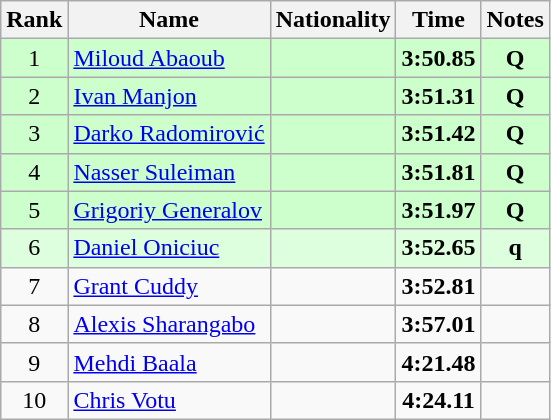<table class="wikitable sortable" style="text-align:center">
<tr>
<th>Rank</th>
<th>Name</th>
<th>Nationality</th>
<th>Time</th>
<th>Notes</th>
</tr>
<tr bgcolor=ccffcc>
<td>1</td>
<td align=left><a href='#'>Miloud Abaoub</a></td>
<td align=left></td>
<td><strong>3:50.85</strong></td>
<td><strong>Q</strong></td>
</tr>
<tr bgcolor=ccffcc>
<td>2</td>
<td align=left><a href='#'>Ivan Manjon</a></td>
<td align=left></td>
<td><strong>3:51.31</strong></td>
<td><strong>Q</strong></td>
</tr>
<tr bgcolor=ccffcc>
<td>3</td>
<td align=left><a href='#'>Darko Radomirović</a></td>
<td align=left></td>
<td><strong>3:51.42</strong></td>
<td><strong>Q</strong></td>
</tr>
<tr bgcolor=ccffcc>
<td>4</td>
<td align=left><a href='#'>Nasser Suleiman</a></td>
<td align=left></td>
<td><strong>3:51.81</strong></td>
<td><strong>Q</strong></td>
</tr>
<tr bgcolor=ccffcc>
<td>5</td>
<td align=left><a href='#'>Grigoriy Generalov</a></td>
<td align=left></td>
<td><strong>3:51.97</strong></td>
<td><strong>Q</strong></td>
</tr>
<tr bgcolor=ddffdd>
<td>6</td>
<td align=left><a href='#'>Daniel Oniciuc</a></td>
<td align=left></td>
<td><strong>3:52.65</strong></td>
<td><strong>q</strong></td>
</tr>
<tr>
<td>7</td>
<td align=left><a href='#'>Grant Cuddy</a></td>
<td align=left></td>
<td><strong>3:52.81</strong></td>
<td></td>
</tr>
<tr>
<td>8</td>
<td align=left><a href='#'>Alexis Sharangabo</a></td>
<td align=left></td>
<td><strong>3:57.01</strong></td>
<td></td>
</tr>
<tr>
<td>9</td>
<td align=left><a href='#'>Mehdi Baala</a></td>
<td align=left></td>
<td><strong>4:21.48</strong></td>
<td></td>
</tr>
<tr>
<td>10</td>
<td align=left><a href='#'>Chris Votu</a></td>
<td align=left></td>
<td><strong>4:24.11</strong></td>
<td></td>
</tr>
</table>
